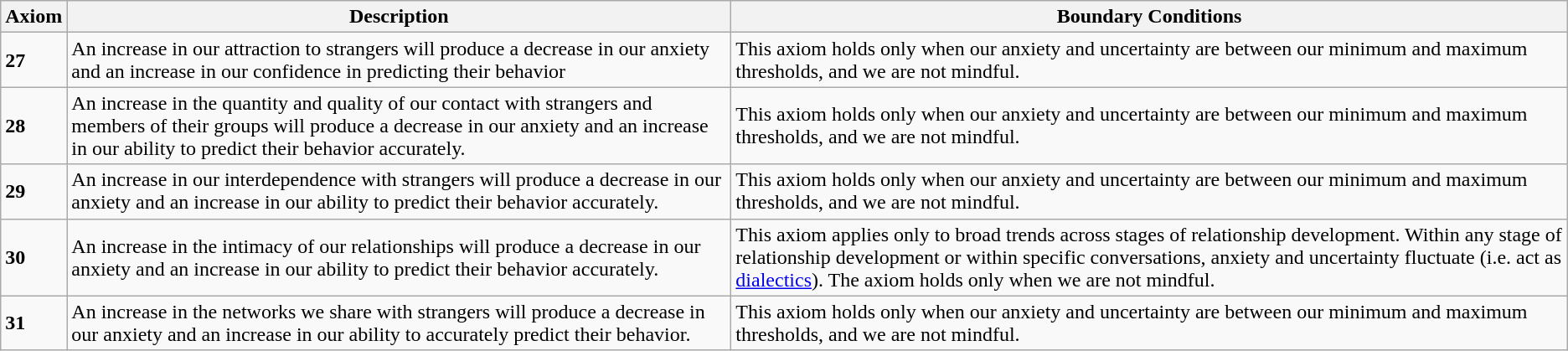<table class="wikitable">
<tr>
<th>Axiom</th>
<th>Description</th>
<th>Boundary Conditions</th>
</tr>
<tr>
<td><strong>27</strong></td>
<td>An increase in our attraction to strangers will produce a decrease in our anxiety and an increase in our confidence in predicting their behavior</td>
<td>This axiom holds only when our anxiety and uncertainty are between our minimum and maximum thresholds, and we are not mindful.</td>
</tr>
<tr>
<td><strong>28</strong></td>
<td>An increase in the quantity and quality of our contact with strangers and members of their groups will produce a decrease in our anxiety and an increase in our ability to predict their behavior accurately.</td>
<td>This axiom holds only when our anxiety and uncertainty are between our minimum and maximum thresholds, and we are not mindful.</td>
</tr>
<tr>
<td><strong>29</strong></td>
<td>An increase in our interdependence with strangers will produce a decrease in our anxiety and an increase in our ability to predict their behavior accurately.</td>
<td>This axiom holds only when our anxiety and uncertainty are between our minimum and maximum thresholds, and we are not mindful.</td>
</tr>
<tr>
<td><strong>30</strong></td>
<td>An increase in the intimacy of our relationships will produce a decrease in our anxiety and an increase in our ability to predict their behavior accurately.</td>
<td>This axiom applies only to broad trends across stages of relationship development. Within any stage of relationship development or within specific conversations, anxiety and uncertainty fluctuate (i.e. act as <a href='#'>dialectics</a>). The axiom holds only when we are not mindful.</td>
</tr>
<tr>
<td><strong>31</strong></td>
<td>An increase in the networks we share with strangers will produce a decrease in our anxiety and an increase in our ability to accurately predict their behavior.</td>
<td>This axiom holds only when our anxiety and uncertainty are between our minimum and maximum thresholds, and we are not mindful.</td>
</tr>
</table>
